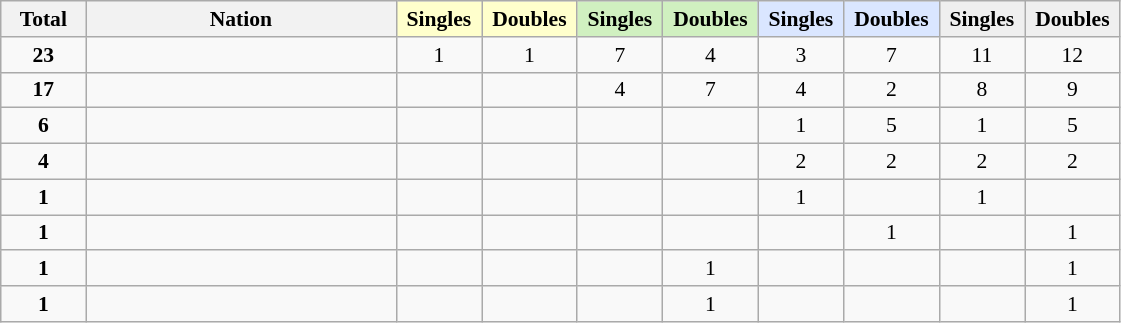<table class="sortable wikitable" style="font-size:90%;">
<tr>
<th width=50>Total</th>
<th width=200>Nation</th>
<th style="width:47px; background:#ffc;"> Singles </th>
<th style="width:47px; background:#ffc;"> Doubles </th>
<th style="width:47px; background:#d0f0c0;"> Singles </th>
<th style="width:47px; background:#d0f0c0;"> Doubles </th>
<th style="width:47px; background:#DAE6FF;"> Singles </th>
<th style="width:47px; background:#DAE6FF;"> Doubles </th>
<th style="width:47px; background:#efefef;"> Singles </th>
<th style="width:47px; background:#efefef;"> Doubles </th>
</tr>
<tr align=center>
<td><strong>23</strong></td>
<td align=left></td>
<td>1</td>
<td>1</td>
<td>7</td>
<td>4</td>
<td>3</td>
<td>7</td>
<td>11</td>
<td>12</td>
</tr>
<tr align=center>
<td><strong>17</strong></td>
<td align=left></td>
<td></td>
<td></td>
<td>4</td>
<td>7</td>
<td>4</td>
<td>2</td>
<td>8</td>
<td>9</td>
</tr>
<tr align=center>
<td><strong>6</strong></td>
<td align=left></td>
<td></td>
<td></td>
<td></td>
<td></td>
<td>1</td>
<td>5</td>
<td>1</td>
<td>5</td>
</tr>
<tr align=center>
<td><strong>4</strong></td>
<td align=left></td>
<td></td>
<td></td>
<td></td>
<td></td>
<td>2</td>
<td>2</td>
<td>2</td>
<td>2</td>
</tr>
<tr align=center>
<td><strong>1</strong></td>
<td align=left></td>
<td></td>
<td></td>
<td></td>
<td></td>
<td>1</td>
<td></td>
<td>1</td>
<td></td>
</tr>
<tr align=center>
<td><strong>1</strong></td>
<td align=left></td>
<td></td>
<td></td>
<td></td>
<td></td>
<td></td>
<td>1</td>
<td></td>
<td>1</td>
</tr>
<tr align=center>
<td><strong>1</strong></td>
<td align=left></td>
<td></td>
<td></td>
<td></td>
<td>1</td>
<td></td>
<td></td>
<td></td>
<td>1</td>
</tr>
<tr align=center>
<td><strong>1</strong></td>
<td align=left></td>
<td></td>
<td></td>
<td></td>
<td>1</td>
<td></td>
<td></td>
<td></td>
<td>1</td>
</tr>
</table>
